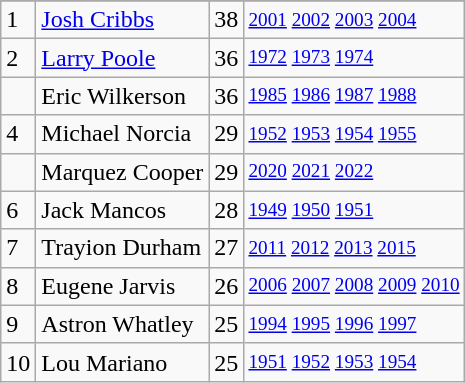<table class="wikitable" style="display:inline-table;">
<tr>
</tr>
<tr>
<td>1</td>
<td><a href='#'>Josh Cribbs</a></td>
<td>38</td>
<td style="font-size:80%;"><a href='#'>2001</a> <a href='#'>2002</a> <a href='#'>2003</a> <a href='#'>2004</a></td>
</tr>
<tr>
<td>2</td>
<td><a href='#'>Larry Poole</a></td>
<td>36</td>
<td style="font-size:80%;"><a href='#'>1972</a> <a href='#'>1973</a> <a href='#'>1974</a></td>
</tr>
<tr>
<td></td>
<td>Eric Wilkerson</td>
<td>36</td>
<td style="font-size:80%;"><a href='#'>1985</a> <a href='#'>1986</a> <a href='#'>1987</a> <a href='#'>1988</a></td>
</tr>
<tr>
<td>4</td>
<td>Michael Norcia</td>
<td>29</td>
<td style="font-size:80%;"><a href='#'>1952</a> <a href='#'>1953</a> <a href='#'>1954</a> <a href='#'>1955</a></td>
</tr>
<tr>
<td></td>
<td>Marquez Cooper</td>
<td>29</td>
<td style="font-size:80%;"><a href='#'>2020</a> <a href='#'>2021</a> <a href='#'>2022</a></td>
</tr>
<tr>
<td>6</td>
<td>Jack Mancos</td>
<td>28</td>
<td style="font-size:80%;"><a href='#'>1949</a> <a href='#'>1950</a> <a href='#'>1951</a></td>
</tr>
<tr>
<td>7</td>
<td>Trayion Durham</td>
<td>27</td>
<td style="font-size:80%;"><a href='#'>2011</a> <a href='#'>2012</a> <a href='#'>2013</a> <a href='#'>2015</a></td>
</tr>
<tr>
<td>8</td>
<td>Eugene Jarvis</td>
<td>26</td>
<td style="font-size:80%;"><a href='#'>2006</a> <a href='#'>2007</a> <a href='#'>2008</a> <a href='#'>2009</a> <a href='#'>2010</a></td>
</tr>
<tr>
<td>9</td>
<td>Astron Whatley</td>
<td>25</td>
<td style="font-size:80%;"><a href='#'>1994</a> <a href='#'>1995</a> <a href='#'>1996</a> <a href='#'>1997</a></td>
</tr>
<tr>
<td>10</td>
<td>Lou Mariano</td>
<td>25</td>
<td style="font-size:80%;"><a href='#'>1951</a> <a href='#'>1952</a> <a href='#'>1953</a> <a href='#'>1954</a></td>
</tr>
</table>
